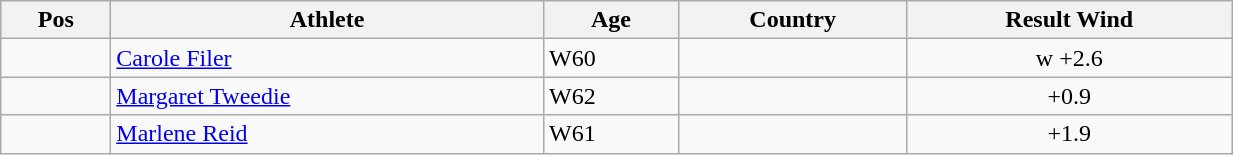<table class="wikitable"  style="text-align:center; width:65%;">
<tr>
<th>Pos</th>
<th>Athlete</th>
<th>Age</th>
<th>Country</th>
<th>Result Wind</th>
</tr>
<tr>
<td align=center></td>
<td align=left><a href='#'>Carole Filer</a></td>
<td align=left>W60</td>
<td align=left></td>
<td>w +2.6</td>
</tr>
<tr>
<td align=center></td>
<td align=left><a href='#'>Margaret Tweedie</a></td>
<td align=left>W62</td>
<td align=left></td>
<td> +0.9</td>
</tr>
<tr>
<td align=center></td>
<td align=left><a href='#'>Marlene Reid</a></td>
<td align=left>W61</td>
<td align=left></td>
<td> +1.9</td>
</tr>
</table>
